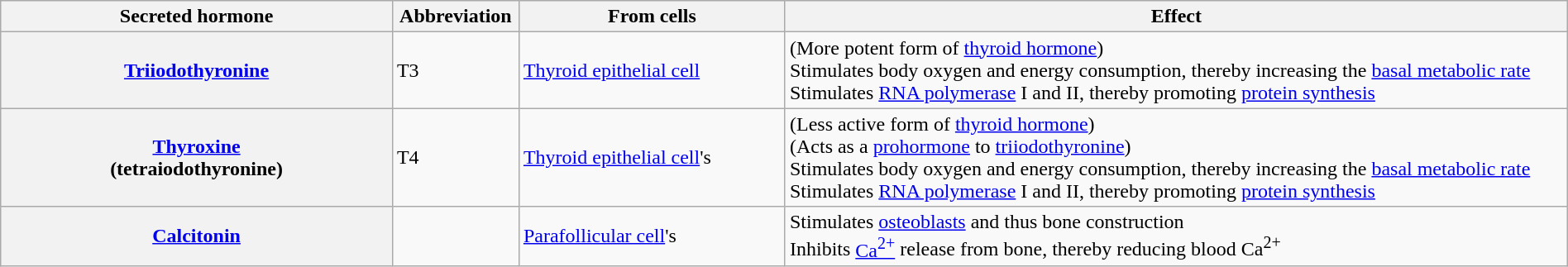<table class="wikitable" width=100%>
<tr>
<th width=25%>Secreted hormone</th>
<th width9%>Abbreviation</th>
<th width=17%>From cells</th>
<th>Effect</th>
</tr>
<tr>
<th><a href='#'>Triiodothyronine</a></th>
<td>T3</td>
<td><a href='#'>Thyroid epithelial cell</a></td>
<td>(More potent form of <a href='#'>thyroid hormone</a>) <br>Stimulates body oxygen and energy consumption, thereby increasing the <a href='#'>basal metabolic rate</a> <br>Stimulates <a href='#'>RNA polymerase</a> I and II, thereby promoting <a href='#'>protein synthesis</a></td>
</tr>
<tr>
<th><a href='#'>Thyroxine</a> <br>(tetraiodothyronine)</th>
<td>T4</td>
<td><a href='#'>Thyroid epithelial cell</a>'s</td>
<td>(Less active form of <a href='#'>thyroid hormone</a>) <br>(Acts as a <a href='#'>prohormone</a> to <a href='#'>triiodothyronine</a>) <br>Stimulates body oxygen and energy consumption, thereby increasing the <a href='#'>basal metabolic rate</a> <br>Stimulates <a href='#'>RNA polymerase</a> I and II, thereby promoting <a href='#'>protein synthesis</a></td>
</tr>
<tr>
<th><a href='#'>Calcitonin</a></th>
<td></td>
<td><a href='#'>Parafollicular cell</a>'s</td>
<td>Stimulates <a href='#'>osteoblasts</a> and thus bone construction <br>Inhibits <a href='#'>Ca<sup>2+</sup></a> release from bone, thereby reducing blood Ca<sup>2+</sup></td>
</tr>
</table>
